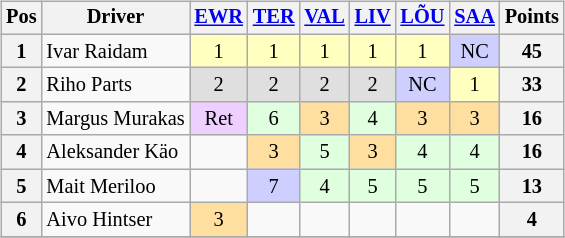<table>
<tr>
<td valign="top"><br><table class="wikitable" style="font-size: 85%; text-align: center">
<tr valign="top">
<th valign="middle">Pos</th>
<th valign="middle">Driver</th>
<th><a href='#'>EWR</a><br></th>
<th><a href='#'>TER</a><br></th>
<th><a href='#'>VAL</a><br></th>
<th><a href='#'>LIV</a><br></th>
<th><a href='#'>LÕU</a><br></th>
<th><a href='#'>SAA</a><br></th>
<th valign="middle">Points</th>
</tr>
<tr>
<th>1</th>
<td align=left> Ivar Raidam</td>
<td style="background:#FFFFBF;">1</td>
<td style="background:#FFFFBF;">1</td>
<td style="background:#FFFFBF;">1</td>
<td style="background:#FFFFBF;">1</td>
<td style="background:#FFFFBF;">1</td>
<td style="background:#CFCFFF;">NC</td>
<th>45</th>
</tr>
<tr>
<th>2</th>
<td align="left"> Riho Parts</td>
<td style="background:#DFDFDF;">2</td>
<td style="background:#DFDFDF;">2</td>
<td style="background:#DFDFDF;">2</td>
<td style="background:#DFDFDF;">2</td>
<td style="background:#CFCFFF;">NC</td>
<td style="background:#FFFFBF;">1</td>
<th>33</th>
</tr>
<tr>
<th>3</th>
<td align="left"> Margus Murakas</td>
<td style="background:#EFCFFF;">Ret</td>
<td style="background:#DFFFDF;">6</td>
<td style="background:#FFDF9F;">3</td>
<td style="background:#DFFFDF;">4</td>
<td style="background:#FFDF9F;">3</td>
<td style="background:#FFDF9F;">3</td>
<th>16</th>
</tr>
<tr>
<th>4</th>
<td align="left"> Aleksander Käo</td>
<td></td>
<td style="background:#FFDF9F;">3</td>
<td style="background:#DFFFDF;">5</td>
<td style="background:#FFDF9F;">3</td>
<td style="background:#DFFFDF;">4</td>
<td style="background:#DFFFDF;">4</td>
<th>16</th>
</tr>
<tr>
<th>5</th>
<td align="left"> Mait Meriloo</td>
<td></td>
<td style="background:#CFCFFF;">7</td>
<td style="background:#DFFFDF;">4</td>
<td style="background:#DFFFDF;">5</td>
<td style="background:#DFFFDF;">5</td>
<td style="background:#DFFFDF;">5</td>
<th>13</th>
</tr>
<tr>
<th>6</th>
<td align="left"> Aivo Hintser</td>
<td style="background:#FFDF9F;">3</td>
<td></td>
<td></td>
<td></td>
<td></td>
<td></td>
<th>4</th>
</tr>
<tr>
</tr>
</table>
</td>
</tr>
</table>
